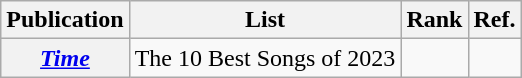<table class="wikitable sortable plainrowheaders">
<tr>
<th scope="col">Publication</th>
<th scope="col">List</th>
<th scope="col">Rank</th>
<th scope="col" class="unsortable">Ref.</th>
</tr>
<tr>
<th scope="row"><em><a href='#'>Time</a></em></th>
<td>The 10 Best Songs of 2023</td>
<td></td>
<td></td>
</tr>
</table>
